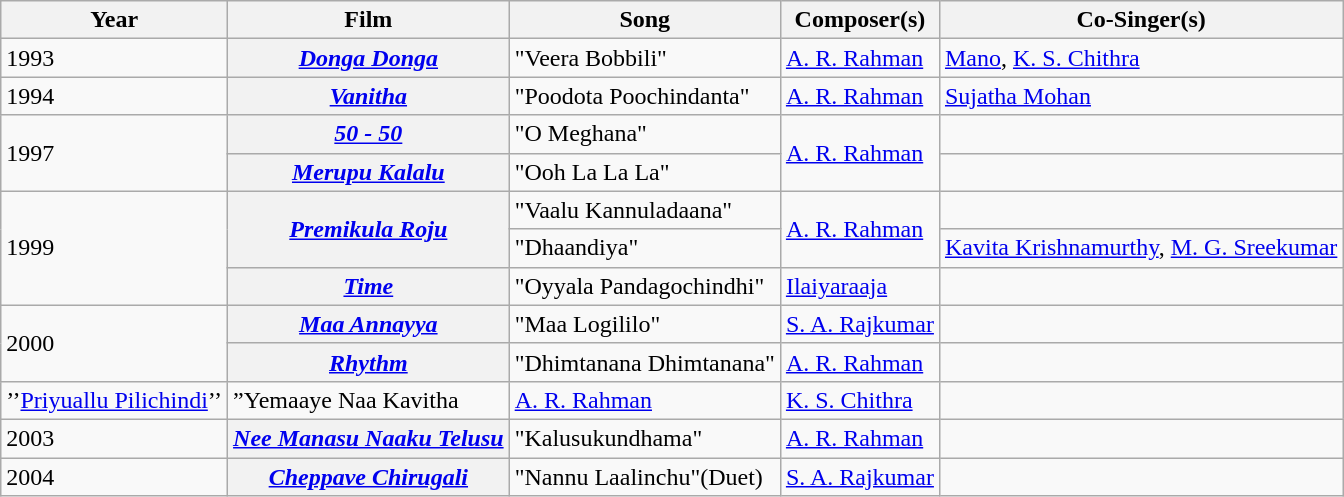<table class="wikitable sortable">
<tr>
<th>Year</th>
<th>Film</th>
<th>Song</th>
<th>Composer(s)</th>
<th>Co-Singer(s)</th>
</tr>
<tr>
<td>1993</td>
<th><em><a href='#'>Donga Donga</a></em></th>
<td>"Veera Bobbili"</td>
<td><a href='#'>A. R. Rahman</a></td>
<td><a href='#'>Mano</a>, <a href='#'>K. S. Chithra</a></td>
</tr>
<tr>
<td>1994</td>
<th><em><a href='#'>Vanitha</a></em></th>
<td>"Poodota Poochindanta"</td>
<td><a href='#'>A. R. Rahman</a></td>
<td><a href='#'>Sujatha Mohan</a></td>
</tr>
<tr>
<td rowspan="2">1997</td>
<th><a href='#'><em>50 - 50</em></a></th>
<td>"O Meghana"</td>
<td rowspan="2"><a href='#'>A. R. Rahman</a></td>
<td></td>
</tr>
<tr>
<th><a href='#'><em>Merupu Kalalu</em></a></th>
<td>"Ooh La La La"</td>
<td></td>
</tr>
<tr>
<td rowspan="3">1999</td>
<th rowspan="2"><em><a href='#'>Premikula Roju</a></em></th>
<td>"Vaalu Kannuladaana"</td>
<td rowspan="2"><a href='#'>A. R. Rahman</a></td>
<td></td>
</tr>
<tr>
<td>"Dhaandiya"</td>
<td><a href='#'>Kavita Krishnamurthy</a>, <a href='#'>M. G. Sreekumar</a></td>
</tr>
<tr>
<th><em><a href='#'>Time</a></em></th>
<td>"Oyyala Pandagochindhi"</td>
<td><a href='#'>Ilaiyaraaja</a></td>
<td></td>
</tr>
<tr>
<td rowspan="2">2000</td>
<th><em><a href='#'>Maa Annayya</a></em></th>
<td>"Maa Logililo"</td>
<td><a href='#'>S. A. Rajkumar</a></td>
<td></td>
</tr>
<tr>
<th><em><a href='#'>Rhythm</a></em></th>
<td>"Dhimtanana Dhimtanana"</td>
<td><a href='#'>A. R. Rahman</a></td>
<td></td>
</tr>
<tr>
<td>’’<a href='#'>Priyuallu Pilichindi</a>’’</td>
<td>”Yemaaye Naa Kavitha</td>
<td><a href='#'>A. R. Rahman</a></td>
<td><a href='#'>K. S. Chithra</a></td>
</tr>
<tr>
<td>2003</td>
<th><a href='#'><em>Nee Manasu Naaku Telusu</em></a></th>
<td>"Kalusukundhama"</td>
<td><a href='#'>A. R. Rahman</a></td>
<td></td>
</tr>
<tr>
<td>2004</td>
<th><em><a href='#'>Cheppave Chirugali</a></em></th>
<td>"Nannu Laalinchu"(Duet)</td>
<td><a href='#'>S. A. Rajkumar</a></td>
<td></td>
</tr>
</table>
